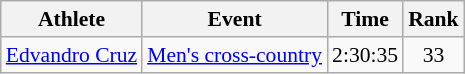<table class=wikitable style="font-size:90%">
<tr>
<th>Athlete</th>
<th>Event</th>
<th>Time</th>
<th>Rank</th>
</tr>
<tr align=center>
<td align=left><a href='#'>Edvandro Cruz</a></td>
<td align=left><a href='#'>Men's cross-country</a></td>
<td>2:30:35</td>
<td>33</td>
</tr>
</table>
